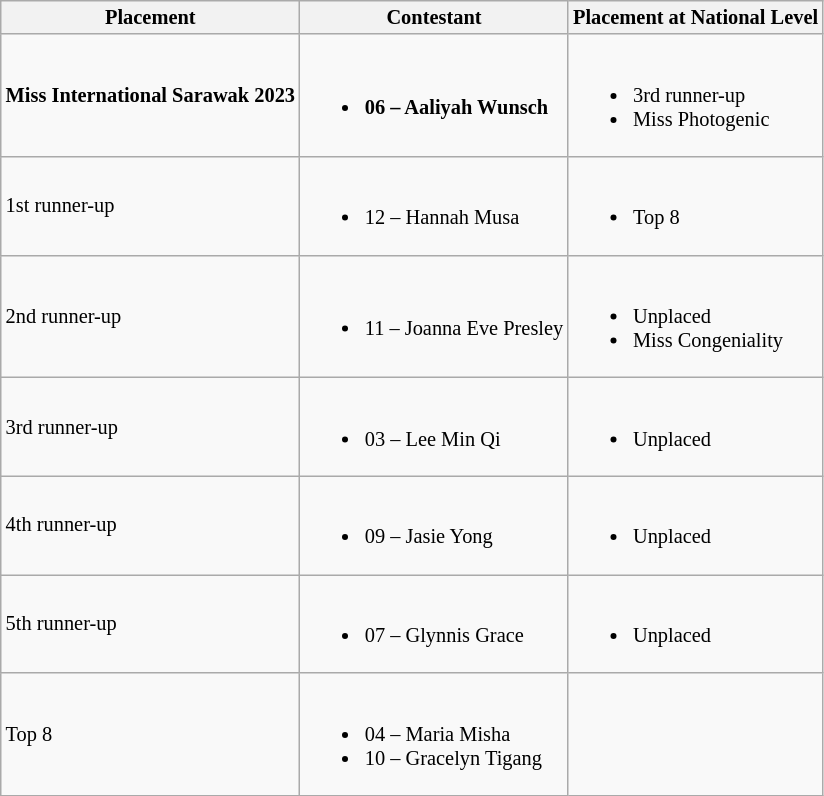<table class="wikitable sortable" style="font-size:85%;">
<tr>
<th>Placement</th>
<th>Contestant</th>
<th>Placement at National Level</th>
</tr>
<tr>
<td><strong>Miss International Sarawak 2023</strong></td>
<td><br><ul><li><strong>06 – Aaliyah Wunsch</strong></li></ul></td>
<td><br><ul><li>3rd runner-up</li><li>Miss Photogenic</li></ul></td>
</tr>
<tr>
<td>1st runner-up</td>
<td><br><ul><li>12 – Hannah Musa</li></ul></td>
<td><br><ul><li>Top 8</li></ul></td>
</tr>
<tr>
<td>2nd runner-up</td>
<td><br><ul><li>11 – Joanna Eve Presley</li></ul></td>
<td><br><ul><li>Unplaced</li><li>Miss Congeniality</li></ul></td>
</tr>
<tr>
<td>3rd runner-up</td>
<td><br><ul><li>03 – Lee Min Qi</li></ul></td>
<td><br><ul><li>Unplaced</li></ul></td>
</tr>
<tr>
<td>4th runner-up</td>
<td><br><ul><li>09 – Jasie Yong</li></ul></td>
<td><br><ul><li>Unplaced</li></ul></td>
</tr>
<tr>
<td>5th runner-up</td>
<td><br><ul><li>07 – Glynnis Grace</li></ul></td>
<td><br><ul><li>Unplaced</li></ul></td>
</tr>
<tr>
<td>Top 8</td>
<td><br><ul><li>04 – Maria Misha</li><li>10 – Gracelyn Tigang</li></ul></td>
<td></td>
</tr>
</table>
